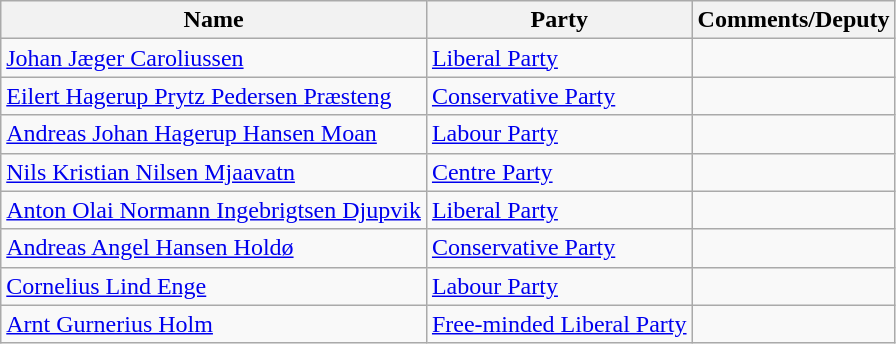<table class="wikitable">
<tr>
<th>Name</th>
<th>Party</th>
<th>Comments/Deputy</th>
</tr>
<tr>
<td><a href='#'>Johan Jæger Caroliussen</a></td>
<td><a href='#'>Liberal Party</a></td>
<td></td>
</tr>
<tr>
<td><a href='#'>Eilert Hagerup Prytz Pedersen Præsteng</a></td>
<td><a href='#'>Conservative Party</a></td>
<td></td>
</tr>
<tr>
<td><a href='#'>Andreas Johan Hagerup Hansen Moan</a></td>
<td><a href='#'>Labour Party</a></td>
<td></td>
</tr>
<tr>
<td><a href='#'>Nils Kristian Nilsen Mjaavatn</a></td>
<td><a href='#'>Centre Party</a></td>
<td></td>
</tr>
<tr>
<td><a href='#'>Anton Olai Normann Ingebrigtsen Djupvik</a></td>
<td><a href='#'>Liberal Party</a></td>
<td></td>
</tr>
<tr>
<td><a href='#'>Andreas Angel Hansen Holdø</a></td>
<td><a href='#'>Conservative Party</a></td>
<td></td>
</tr>
<tr>
<td><a href='#'>Cornelius Lind Enge</a></td>
<td><a href='#'>Labour Party</a></td>
<td></td>
</tr>
<tr>
<td><a href='#'>Arnt Gurnerius Holm</a></td>
<td><a href='#'>Free-minded Liberal Party</a></td>
<td></td>
</tr>
</table>
